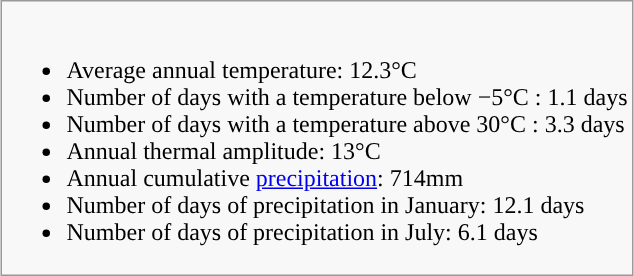<table align="center" bgcolor="#F8F8F8" | style="border: 1px solid #999">
<tr>
<td><br><ul><li>Average annual temperature: 12.3°C</li><li>Number of days with a temperature below −5°C  : 1.1 days</li><li>Number of days with a temperature above 30°C  : 3.3 days</li><li>Annual thermal amplitude: 13°C</li><li>Annual cumulative <a href='#'>precipitation</a>: 714mm</li><li>Number of days of precipitation in January: 12.1 days</li><li>Number of days of precipitation in July: 6.1 days</li></ul></td>
</tr>
</table>
